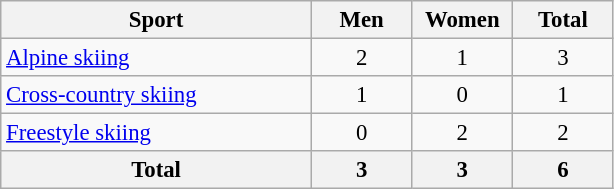<table class="wikitable" style="text-align:center; font-size: 95%">
<tr>
<th width=200>Sport</th>
<th width=60>Men</th>
<th width=60>Women</th>
<th width=60>Total</th>
</tr>
<tr>
<td align=left><a href='#'>Alpine skiing</a></td>
<td>2</td>
<td>1</td>
<td>3</td>
</tr>
<tr>
<td align=left><a href='#'>Cross-country skiing</a></td>
<td>1</td>
<td>0</td>
<td>1</td>
</tr>
<tr>
<td align=left><a href='#'>Freestyle skiing</a></td>
<td>0</td>
<td>2</td>
<td>2</td>
</tr>
<tr>
<th>Total</th>
<th>3</th>
<th>3</th>
<th>6</th>
</tr>
</table>
